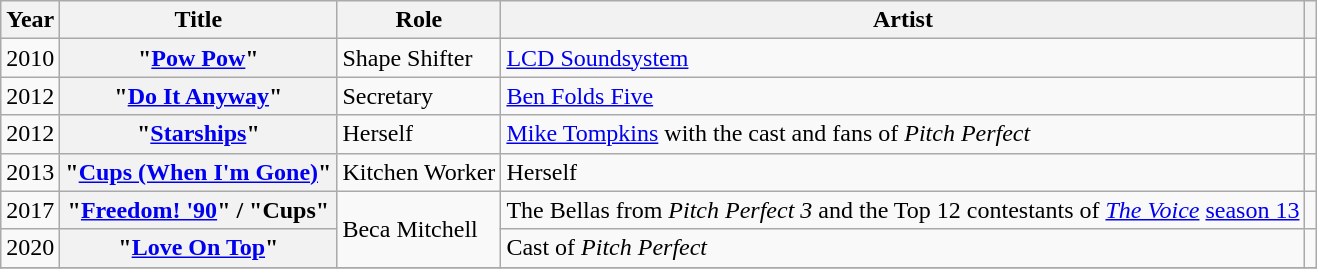<table class="wikitable plainrowheaders sortable">
<tr>
<th scope="col">Year</th>
<th scope="col">Title</th>
<th scope="col">Role</th>
<th scope="col">Artist</th>
<th scope="col" scope="col"></th>
</tr>
<tr>
<td>2010</td>
<th scope="row">"<a href='#'>Pow Pow</a>"</th>
<td>Shape Shifter</td>
<td><a href='#'>LCD Soundsystem</a></td>
<td></td>
</tr>
<tr>
<td>2012</td>
<th scope="row">"<a href='#'>Do It Anyway</a>"</th>
<td>Secretary</td>
<td><a href='#'>Ben Folds Five</a></td>
<td></td>
</tr>
<tr>
<td>2012</td>
<th scope="row">"<a href='#'>Starships</a>"</th>
<td>Herself</td>
<td><a href='#'>Mike Tompkins</a> with the cast and fans of <em>Pitch Perfect</em></td>
<td></td>
</tr>
<tr>
<td>2013</td>
<th scope="row">"<a href='#'>Cups (When I'm Gone)</a>"</th>
<td>Kitchen Worker</td>
<td>Herself</td>
<td></td>
</tr>
<tr>
<td>2017</td>
<th scope="row">"<a href='#'>Freedom! '90</a>" / "Cups"</th>
<td rowspan="2">Beca Mitchell</td>
<td>The Bellas from <em>Pitch Perfect 3</em> and the Top 12 contestants of <em><a href='#'>The Voice</a></em> <a href='#'>season 13</a></td>
<td></td>
</tr>
<tr>
<td>2020</td>
<th scope="row">"<a href='#'>Love On Top</a>"</th>
<td>Cast of <em>Pitch Perfect</em></td>
<td></td>
</tr>
<tr>
</tr>
</table>
